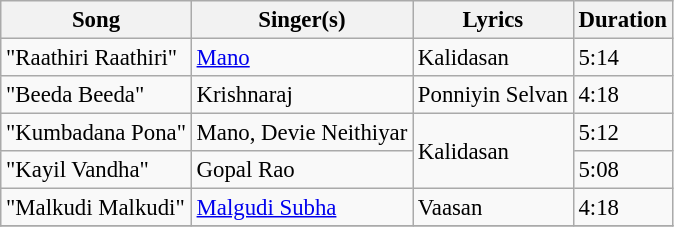<table class="wikitable" style="font-size:95%;">
<tr>
<th>Song</th>
<th>Singer(s)</th>
<th>Lyrics</th>
<th>Duration</th>
</tr>
<tr>
<td>"Raathiri Raathiri"</td>
<td><a href='#'>Mano</a></td>
<td>Kalidasan</td>
<td>5:14</td>
</tr>
<tr>
<td>"Beeda Beeda"</td>
<td>Krishnaraj</td>
<td>Ponniyin Selvan</td>
<td>4:18</td>
</tr>
<tr>
<td>"Kumbadana Pona"</td>
<td>Mano, Devie Neithiyar</td>
<td rowspan=2>Kalidasan</td>
<td>5:12</td>
</tr>
<tr>
<td>"Kayil Vandha"</td>
<td>Gopal Rao</td>
<td>5:08</td>
</tr>
<tr>
<td>"Malkudi Malkudi"</td>
<td><a href='#'>Malgudi Subha</a></td>
<td>Vaasan</td>
<td>4:18</td>
</tr>
<tr>
</tr>
</table>
